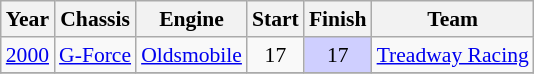<table class="wikitable" style="text-align:center; font-size:90%">
<tr>
<th>Year</th>
<th>Chassis</th>
<th>Engine</th>
<th>Start</th>
<th>Finish</th>
<th>Team</th>
</tr>
<tr>
<td><a href='#'>2000</a></td>
<td><a href='#'>G-Force</a></td>
<td><a href='#'>Oldsmobile</a></td>
<td>17</td>
<td style="background:#CFCFFF;">17</td>
<td nowrap><a href='#'>Treadway Racing</a></td>
</tr>
<tr>
</tr>
</table>
